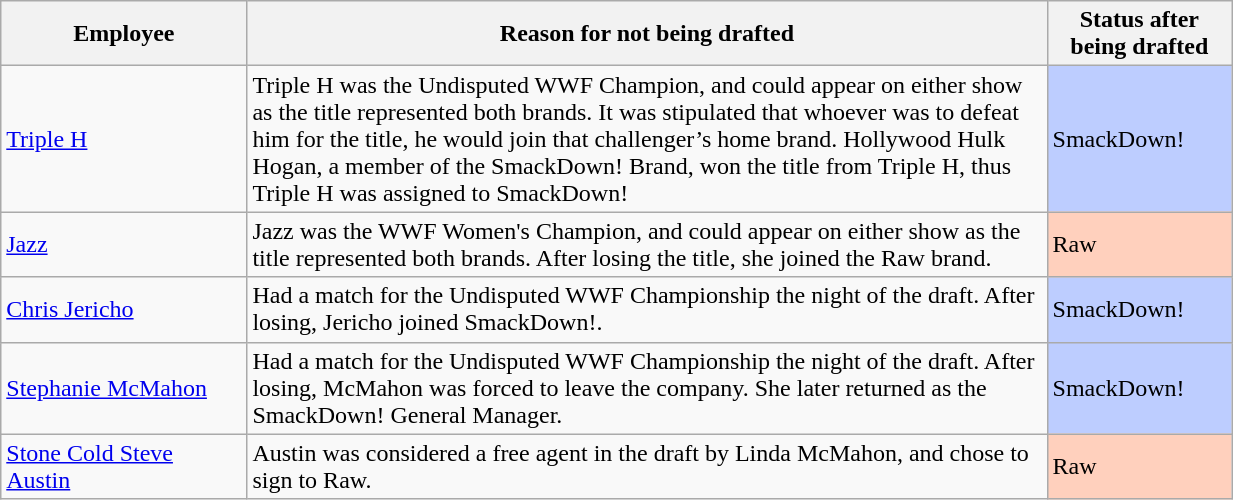<table class="wikitable sortable" style="width:65%">
<tr>
<th width=20%>Employee</th>
<th width=65% class="unsortable">Reason for not being drafted</th>
<th width=15%>Status after being drafted</th>
</tr>
<tr>
<td><a href='#'>Triple H</a></td>
<td>Triple H was the Undisputed WWF Champion, and could appear on either show as the title represented both brands. It was stipulated that whoever was to defeat him for the title, he would join that challenger’s home brand. Hollywood Hulk Hogan, a member of the SmackDown! Brand, won the title from Triple H, thus Triple H was assigned to SmackDown!</td>
<td style="background: #BDCDFF">SmackDown!</td>
</tr>
<tr>
<td><a href='#'>Jazz</a></td>
<td>Jazz was the WWF Women's Champion, and could appear on either show as the title represented both brands. After losing the title, she joined the Raw brand.</td>
<td style="background:#ffd0bd">Raw</td>
</tr>
<tr>
<td><a href='#'>Chris Jericho</a></td>
<td>Had a match for the Undisputed WWF Championship the night of the draft. After losing, Jericho joined SmackDown!.</td>
<td style="background: #BDCDFF">SmackDown!</td>
</tr>
<tr>
<td><a href='#'>Stephanie McMahon</a></td>
<td>Had a match for the Undisputed WWF Championship the night of the draft. After losing, McMahon was forced to leave the company. She later returned as the SmackDown! General Manager.</td>
<td style="background: #BDCDFF">SmackDown!</td>
</tr>
<tr>
<td><a href='#'>Stone Cold Steve Austin</a></td>
<td>Austin was considered a free agent in the draft by Linda McMahon, and chose to sign to Raw.</td>
<td style="background:#ffd0bd">Raw</td>
</tr>
</table>
